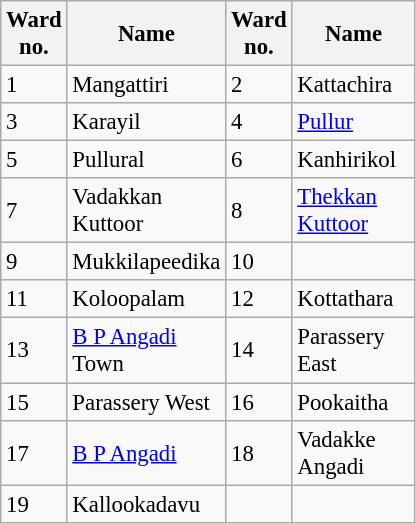<table class="wikitable sortable" style="font-size: 95%;">
<tr>
<th width="20px">Ward no.</th>
<th width="75px">Name</th>
<th width="20px">Ward no.</th>
<th width="75px">Name</th>
</tr>
<tr>
<td>1</td>
<td>Mangattiri</td>
<td>2</td>
<td>Kattachira</td>
</tr>
<tr>
<td>3</td>
<td>Karayil</td>
<td>4</td>
<td><a href='#'>Pullur</a></td>
</tr>
<tr>
<td>5</td>
<td>Pullural</td>
<td>6</td>
<td>Kanhirikol</td>
</tr>
<tr>
<td>7</td>
<td>Vadakkan Kuttoor</td>
<td>8</td>
<td><a href='#'>Thekkan Kuttoor</a></td>
</tr>
<tr>
<td>9</td>
<td>Mukkilapeedika</td>
<td>10</td>
<td></td>
</tr>
<tr>
<td>11</td>
<td>Koloopalam</td>
<td>12</td>
<td>Kottathara</td>
</tr>
<tr>
<td>13</td>
<td><a href='#'>B P Angadi</a> Town</td>
<td>14</td>
<td>Parassery East</td>
</tr>
<tr>
<td>15</td>
<td>Parassery West</td>
<td>16</td>
<td>Pookaitha</td>
</tr>
<tr>
<td>17</td>
<td><a href='#'>B P Angadi</a></td>
<td>18</td>
<td>Vadakke Angadi</td>
</tr>
<tr>
<td>19</td>
<td>Kallookadavu</td>
<td></td>
<td></td>
</tr>
</table>
